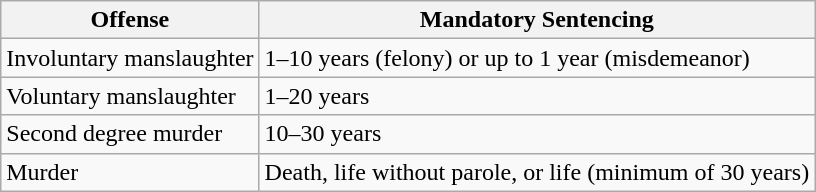<table class="wikitable">
<tr>
<th>Offense</th>
<th>Mandatory Sentencing</th>
</tr>
<tr>
<td>Involuntary manslaughter</td>
<td>1–10 years (felony) or up to 1 year (misdemeanor)</td>
</tr>
<tr>
<td>Voluntary manslaughter</td>
<td>1–20 years</td>
</tr>
<tr>
<td>Second degree murder</td>
<td>10–30 years</td>
</tr>
<tr>
<td>Murder</td>
<td>Death, life without parole, or life (minimum of 30 years)</td>
</tr>
</table>
